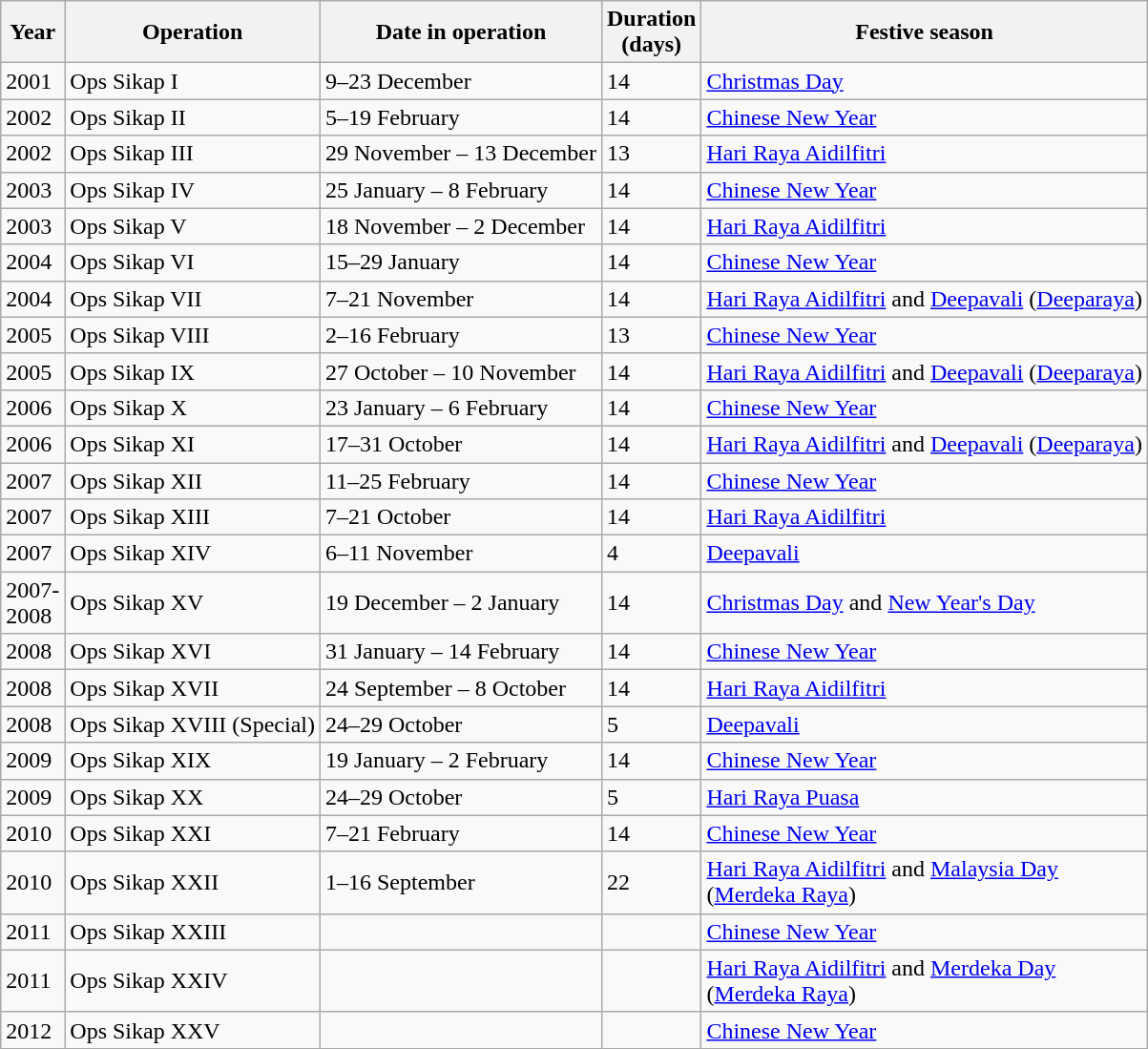<table class="wikitable">
<tr>
<th>Year</th>
<th>Operation</th>
<th>Date in operation</th>
<th>Duration<br>(days)</th>
<th>Festive season</th>
</tr>
<tr>
<td>2001</td>
<td>Ops Sikap I</td>
<td>9–23 December</td>
<td>14</td>
<td><a href='#'>Christmas Day</a></td>
</tr>
<tr>
<td>2002</td>
<td>Ops Sikap II</td>
<td>5–19 February</td>
<td>14</td>
<td><a href='#'>Chinese New Year</a></td>
</tr>
<tr>
<td>2002</td>
<td>Ops Sikap III</td>
<td>29 November – 13 December</td>
<td>13</td>
<td><a href='#'>Hari Raya Aidilfitri</a></td>
</tr>
<tr>
<td>2003</td>
<td>Ops Sikap IV</td>
<td>25 January – 8 February</td>
<td>14</td>
<td><a href='#'>Chinese New Year</a></td>
</tr>
<tr>
<td>2003</td>
<td>Ops Sikap V</td>
<td>18 November – 2 December</td>
<td>14</td>
<td><a href='#'>Hari Raya Aidilfitri</a></td>
</tr>
<tr>
<td>2004</td>
<td>Ops Sikap VI</td>
<td>15–29 January</td>
<td>14</td>
<td><a href='#'>Chinese New Year</a></td>
</tr>
<tr>
<td>2004</td>
<td>Ops Sikap VII</td>
<td>7–21 November</td>
<td>14</td>
<td><a href='#'>Hari Raya Aidilfitri</a> and <a href='#'>Deepavali</a> (<a href='#'>Deeparaya</a>)</td>
</tr>
<tr>
<td>2005</td>
<td>Ops Sikap VIII</td>
<td>2–16 February</td>
<td>13</td>
<td><a href='#'>Chinese New Year</a></td>
</tr>
<tr>
<td>2005</td>
<td>Ops Sikap IX</td>
<td>27 October – 10 November</td>
<td>14</td>
<td><a href='#'>Hari Raya Aidilfitri</a> and <a href='#'>Deepavali</a> (<a href='#'>Deeparaya</a>)</td>
</tr>
<tr>
<td>2006</td>
<td>Ops Sikap X</td>
<td>23 January – 6 February</td>
<td>14</td>
<td><a href='#'>Chinese New Year</a></td>
</tr>
<tr>
<td>2006</td>
<td>Ops Sikap XI</td>
<td>17–31 October</td>
<td>14</td>
<td><a href='#'>Hari Raya Aidilfitri</a> and <a href='#'>Deepavali</a> (<a href='#'>Deeparaya</a>)</td>
</tr>
<tr>
<td>2007</td>
<td>Ops Sikap XII</td>
<td>11–25 February</td>
<td>14</td>
<td><a href='#'>Chinese New Year</a></td>
</tr>
<tr>
<td>2007</td>
<td>Ops Sikap XIII</td>
<td>7–21 October</td>
<td>14</td>
<td><a href='#'>Hari Raya Aidilfitri</a></td>
</tr>
<tr>
<td>2007</td>
<td>Ops Sikap XIV</td>
<td>6–11 November</td>
<td>4</td>
<td><a href='#'>Deepavali</a></td>
</tr>
<tr>
<td>2007-<br>2008</td>
<td>Ops Sikap XV</td>
<td>19 December – 2 January</td>
<td>14</td>
<td><a href='#'>Christmas Day</a> and <a href='#'>New Year's Day</a></td>
</tr>
<tr>
<td>2008</td>
<td>Ops Sikap XVI</td>
<td>31 January – 14 February</td>
<td>14</td>
<td><a href='#'>Chinese New Year</a></td>
</tr>
<tr>
<td>2008</td>
<td>Ops Sikap XVII</td>
<td>24 September – 8 October</td>
<td>14</td>
<td><a href='#'>Hari Raya Aidilfitri</a></td>
</tr>
<tr>
<td>2008</td>
<td>Ops Sikap XVIII (Special)</td>
<td>24–29 October</td>
<td>5</td>
<td><a href='#'>Deepavali</a></td>
</tr>
<tr>
<td>2009</td>
<td>Ops Sikap XIX</td>
<td>19 January – 2 February</td>
<td>14</td>
<td><a href='#'>Chinese New Year</a></td>
</tr>
<tr>
<td>2009</td>
<td>Ops Sikap XX</td>
<td>24–29 October</td>
<td>5</td>
<td><a href='#'>Hari Raya Puasa</a></td>
</tr>
<tr>
<td>2010</td>
<td>Ops Sikap XXI</td>
<td>7–21 February</td>
<td>14</td>
<td><a href='#'>Chinese New Year</a></td>
</tr>
<tr>
<td>2010</td>
<td>Ops Sikap XXII</td>
<td>1–16 September</td>
<td>22</td>
<td><a href='#'>Hari Raya Aidilfitri</a> and <a href='#'>Malaysia Day</a><br>(<a href='#'>Merdeka Raya</a>)</td>
</tr>
<tr>
<td>2011</td>
<td>Ops Sikap XXIII</td>
<td></td>
<td></td>
<td><a href='#'>Chinese New Year</a></td>
</tr>
<tr>
<td>2011</td>
<td>Ops Sikap XXIV</td>
<td></td>
<td></td>
<td><a href='#'>Hari Raya Aidilfitri</a> and <a href='#'>Merdeka Day</a><br>(<a href='#'>Merdeka Raya</a>)</td>
</tr>
<tr>
<td>2012</td>
<td>Ops Sikap XXV</td>
<td></td>
<td></td>
<td><a href='#'>Chinese New Year</a></td>
</tr>
</table>
